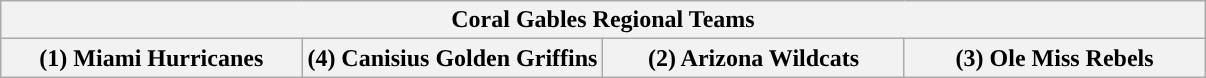<table class="wikitable">
<tr>
<th colspan=4>Coral Gables Regional Teams</th>
</tr>
<tr>
<th style="width: 25%; ">(1) Miami Hurricanes</th>
<th style="width: 25%; ">(4) Canisius Golden Griffins</th>
<th style="width: 25%; ">(2) Arizona Wildcats</th>
<th style="width: 25%; ">(3) Ole Miss Rebels</th>
</tr>
</table>
